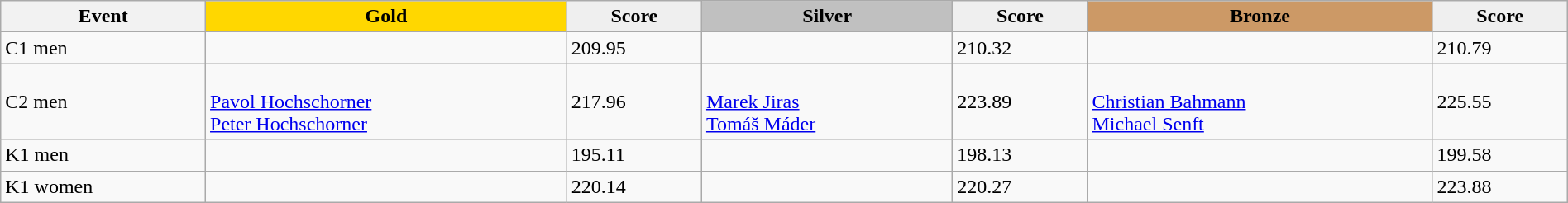<table class="wikitable" width=100%>
<tr>
<th>Event</th>
<td align=center bgcolor="gold"><strong>Gold</strong></td>
<td align=center bgcolor="EFEFEF"><strong>Score</strong></td>
<td align=center bgcolor="silver"><strong>Silver</strong></td>
<td align=center bgcolor="EFEFEF"><strong>Score</strong></td>
<td align=center bgcolor="CC9966"><strong>Bronze</strong></td>
<td align=center bgcolor="EFEFEF"><strong>Score</strong></td>
</tr>
<tr>
<td>C1 men</td>
<td></td>
<td>209.95</td>
<td></td>
<td>210.32</td>
<td></td>
<td>210.79</td>
</tr>
<tr>
<td>C2 men</td>
<td><br><a href='#'>Pavol Hochschorner</a><br><a href='#'>Peter Hochschorner</a></td>
<td>217.96</td>
<td><br><a href='#'>Marek Jiras</a><br><a href='#'>Tomáš Máder</a></td>
<td>223.89</td>
<td><br><a href='#'>Christian Bahmann</a><br><a href='#'>Michael Senft</a></td>
<td>225.55</td>
</tr>
<tr>
<td>K1 men</td>
<td></td>
<td>195.11</td>
<td></td>
<td>198.13</td>
<td></td>
<td>199.58</td>
</tr>
<tr>
<td>K1 women</td>
<td></td>
<td>220.14</td>
<td></td>
<td>220.27</td>
<td></td>
<td>223.88</td>
</tr>
</table>
